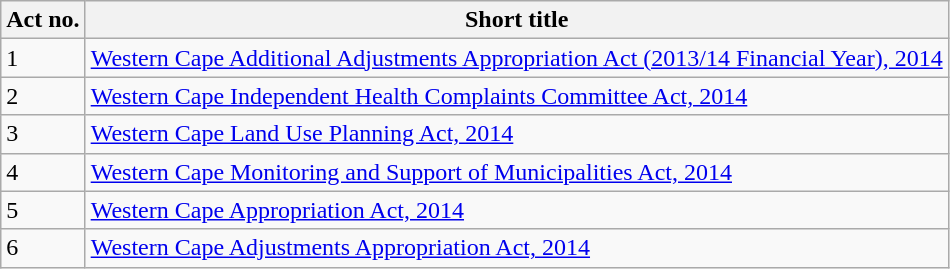<table class=wikitable sortable>
<tr>
<th>Act no.</th>
<th>Short title</th>
</tr>
<tr>
<td>1</td>
<td><a href='#'>Western Cape Additional Adjustments Appropriation Act (2013/14 Financial Year), 2014</a></td>
</tr>
<tr>
<td>2</td>
<td><a href='#'>Western Cape Independent Health Complaints Committee Act, 2014</a></td>
</tr>
<tr>
<td>3</td>
<td><a href='#'>Western Cape Land Use Planning Act, 2014</a></td>
</tr>
<tr>
<td>4</td>
<td><a href='#'>Western Cape Monitoring and Support of Municipalities Act, 2014</a></td>
</tr>
<tr>
<td>5</td>
<td><a href='#'>Western Cape Appropriation Act, 2014</a></td>
</tr>
<tr>
<td>6</td>
<td><a href='#'>Western Cape Adjustments Appropriation Act, 2014</a></td>
</tr>
</table>
